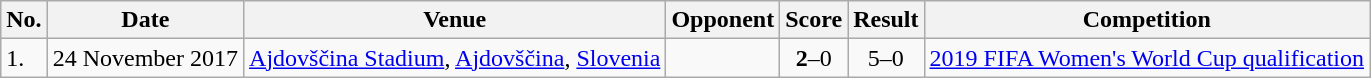<table class="wikitable">
<tr>
<th>No.</th>
<th>Date</th>
<th>Venue</th>
<th>Opponent</th>
<th>Score</th>
<th>Result</th>
<th>Competition</th>
</tr>
<tr>
<td>1.</td>
<td>24 November 2017</td>
<td><a href='#'>Ajdovščina Stadium</a>, <a href='#'>Ajdovščina</a>, <a href='#'>Slovenia</a></td>
<td></td>
<td align=center><strong>2</strong>–0</td>
<td align=center>5–0</td>
<td><a href='#'>2019 FIFA Women's World Cup qualification</a></td>
</tr>
</table>
